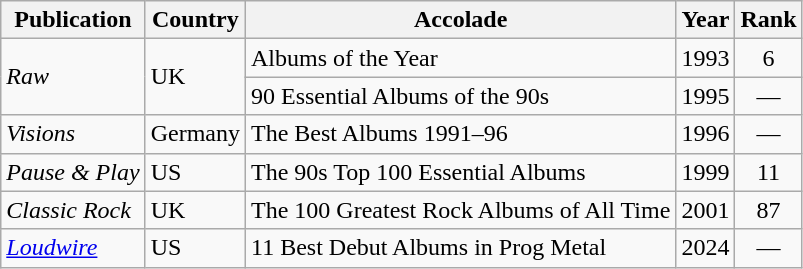<table class="wikitable">
<tr>
<th>Publication</th>
<th>Country</th>
<th>Accolade</th>
<th>Year</th>
<th>Rank</th>
</tr>
<tr>
<td rowspan="2"><em>Raw </em></td>
<td rowspan="2">UK</td>
<td>Albums of the Year</td>
<td>1993</td>
<td align="center">6</td>
</tr>
<tr>
<td>90 Essential Albums of the 90s</td>
<td>1995</td>
<td align="center">—</td>
</tr>
<tr>
<td><em>Visions </em></td>
<td>Germany</td>
<td>The Best Albums 1991–96</td>
<td>1996</td>
<td align="center">—</td>
</tr>
<tr>
<td><em>Pause & Play</em></td>
<td>US</td>
<td>The 90s Top 100 Essential Albums</td>
<td>1999</td>
<td align="center">11</td>
</tr>
<tr>
<td><em>Classic Rock</em></td>
<td>UK</td>
<td>The 100 Greatest Rock Albums of All Time</td>
<td>2001</td>
<td align="center">87</td>
</tr>
<tr>
<td><em><a href='#'>Loudwire</a></em></td>
<td>US</td>
<td>11 Best Debut Albums in Prog Metal</td>
<td>2024</td>
<td align="center">—</td>
</tr>
</table>
